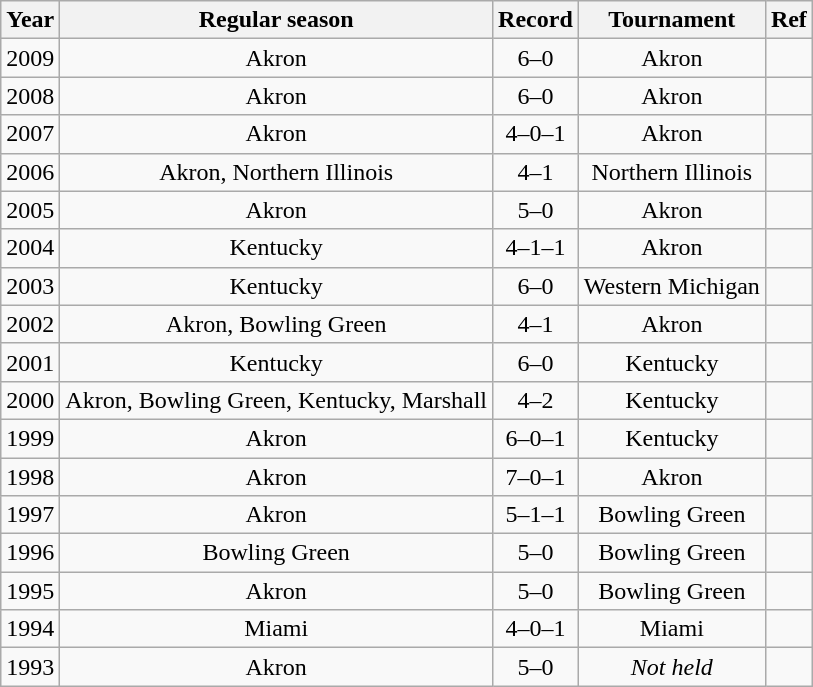<table class="wikitable" style="text-align:center" cellpadding=2 cellspacing=2>
<tr>
<th>Year</th>
<th>Regular season</th>
<th>Record</th>
<th>Tournament</th>
<th>Ref</th>
</tr>
<tr>
<td>2009</td>
<td>Akron</td>
<td>6–0</td>
<td>Akron</td>
<td></td>
</tr>
<tr>
<td>2008</td>
<td>Akron</td>
<td>6–0</td>
<td>Akron</td>
<td></td>
</tr>
<tr>
<td>2007</td>
<td>Akron</td>
<td>4–0–1</td>
<td>Akron</td>
<td></td>
</tr>
<tr>
<td>2006</td>
<td>Akron, Northern Illinois</td>
<td>4–1</td>
<td>Northern Illinois</td>
<td></td>
</tr>
<tr>
<td>2005</td>
<td>Akron</td>
<td>5–0</td>
<td>Akron</td>
<td></td>
</tr>
<tr>
<td>2004</td>
<td>Kentucky</td>
<td>4–1–1</td>
<td>Akron</td>
<td></td>
</tr>
<tr>
<td>2003</td>
<td>Kentucky</td>
<td>6–0</td>
<td>Western Michigan</td>
<td></td>
</tr>
<tr>
<td>2002</td>
<td>Akron, Bowling Green</td>
<td>4–1</td>
<td>Akron</td>
<td></td>
</tr>
<tr>
<td>2001</td>
<td>Kentucky</td>
<td>6–0</td>
<td>Kentucky</td>
<td></td>
</tr>
<tr>
<td>2000</td>
<td>Akron, Bowling Green, Kentucky, Marshall</td>
<td>4–2</td>
<td>Kentucky</td>
<td></td>
</tr>
<tr>
<td>1999</td>
<td>Akron</td>
<td>6–0–1</td>
<td>Kentucky</td>
<td></td>
</tr>
<tr>
<td>1998</td>
<td>Akron</td>
<td>7–0–1</td>
<td>Akron</td>
<td></td>
</tr>
<tr>
<td>1997</td>
<td>Akron</td>
<td>5–1–1</td>
<td>Bowling Green</td>
<td></td>
</tr>
<tr>
<td>1996</td>
<td>Bowling Green</td>
<td>5–0</td>
<td>Bowling Green</td>
<td></td>
</tr>
<tr>
<td>1995</td>
<td>Akron</td>
<td>5–0</td>
<td>Bowling Green</td>
<td></td>
</tr>
<tr>
<td>1994</td>
<td>Miami</td>
<td>4–0–1</td>
<td>Miami</td>
<td></td>
</tr>
<tr>
<td>1993</td>
<td>Akron</td>
<td>5–0</td>
<td><em>Not held</em></td>
<td></td>
</tr>
</table>
